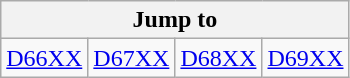<table class=wikitable ">
<tr>
<th colspan="4">Jump  to</th>
</tr>
<tr>
<td><a href='#'>D66XX</a></td>
<td><a href='#'>D67XX</a></td>
<td><a href='#'>D68XX</a></td>
<td><a href='#'>D69XX</a></td>
</tr>
</table>
